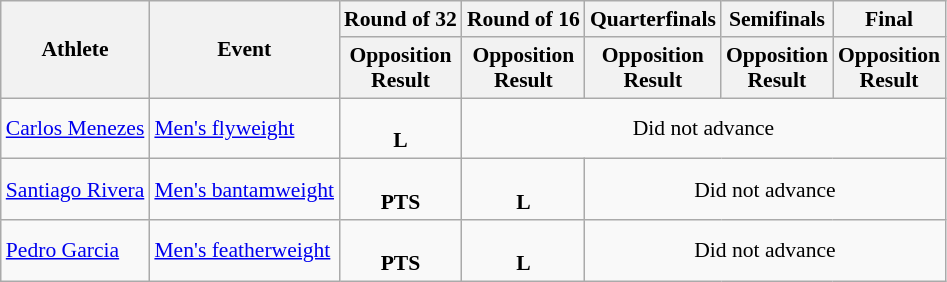<table class="wikitable" border="1" style="font-size:90%">
<tr>
<th rowspan=2>Athlete</th>
<th rowspan=2>Event</th>
<th>Round of 32</th>
<th>Round of 16</th>
<th>Quarterfinals</th>
<th>Semifinals</th>
<th>Final</th>
</tr>
<tr>
<th>Opposition<br>Result</th>
<th>Opposition<br>Result</th>
<th>Opposition<br>Result</th>
<th>Opposition<br>Result</th>
<th>Opposition<br>Result</th>
</tr>
<tr align=center>
<td align=left><a href='#'>Carlos Menezes</a></td>
<td align=left><a href='#'>Men's flyweight</a></td>
<td><br><strong>L</strong></td>
<td colspan=4>Did not advance</td>
</tr>
<tr align=center>
<td align=left><a href='#'>Santiago Rivera</a></td>
<td align=left><a href='#'>Men's bantamweight</a></td>
<td><br><strong>PTS</strong></td>
<td><br><strong>L</strong></td>
<td colspan=3>Did not advance</td>
</tr>
<tr align=center>
<td align=left><a href='#'>Pedro Garcia</a></td>
<td align=left><a href='#'>Men's featherweight</a></td>
<td><br><strong>PTS</strong></td>
<td><br><strong>L</strong></td>
<td colspan=3>Did not advance</td>
</tr>
</table>
